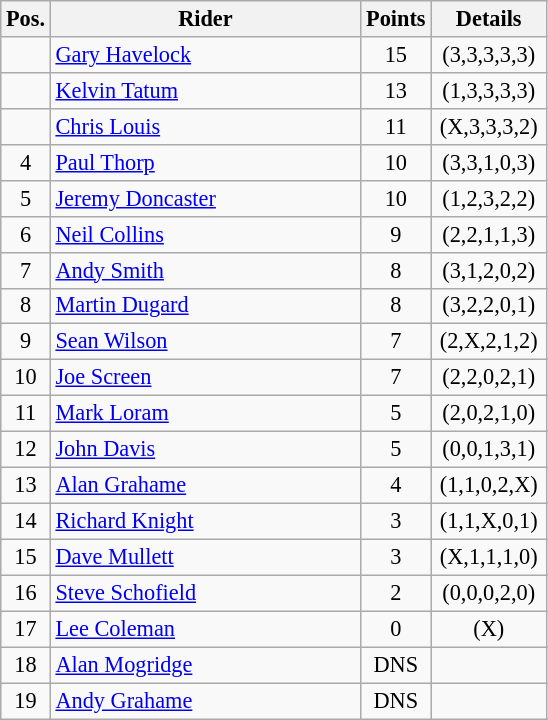<table class=wikitable style="font-size:93%;">
<tr>
<th width=25px>Pos.</th>
<th width=200px>Rider</th>
<th width=40px>Points</th>
<th width=70px>Details</th>
</tr>
<tr align=center>
<td></td>
<td align=left><a href='#'>Gary Havelock</a></td>
<td>15</td>
<td>(3,3,3,3,3)</td>
</tr>
<tr align=center>
<td></td>
<td align=left><a href='#'>Kelvin Tatum</a></td>
<td>13</td>
<td>(1,3,3,3,3)</td>
</tr>
<tr align=center>
<td></td>
<td align=left><a href='#'>Chris Louis</a></td>
<td>11</td>
<td>(X,3,3,3,2)</td>
</tr>
<tr align=center>
<td>4</td>
<td align=left><a href='#'>Paul Thorp</a></td>
<td>10</td>
<td>(3,3,1,0,3)</td>
</tr>
<tr align=center>
<td>5</td>
<td align=left><a href='#'>Jeremy Doncaster</a></td>
<td>10</td>
<td>(1,2,3,2,2)</td>
</tr>
<tr align=center>
<td>6</td>
<td align=left><a href='#'>Neil Collins</a></td>
<td>9</td>
<td>(2,2,1,1,3)</td>
</tr>
<tr align=center>
<td>7</td>
<td align=left><a href='#'>Andy Smith</a></td>
<td>8</td>
<td>(3,1,2,0,2)</td>
</tr>
<tr align=center>
<td>8</td>
<td align=left><a href='#'>Martin Dugard</a></td>
<td>8</td>
<td>(3,2,2,0,1)</td>
</tr>
<tr align=center>
<td>9</td>
<td align=left><a href='#'>Sean Wilson</a></td>
<td>7</td>
<td>(2,X,2,1,2)</td>
</tr>
<tr align=center>
<td>10</td>
<td align=left><a href='#'>Joe Screen</a></td>
<td>7</td>
<td>(2,2,0,2,1)</td>
</tr>
<tr align=center>
<td>11</td>
<td align=left><a href='#'>Mark Loram</a></td>
<td>5</td>
<td>(2,0,2,1,0)</td>
</tr>
<tr align=center>
<td>12</td>
<td align=left><a href='#'>John Davis</a></td>
<td>5</td>
<td>(0,0,1,3,1)</td>
</tr>
<tr align=center>
<td>13</td>
<td align=left><a href='#'>Alan Grahame</a></td>
<td>4</td>
<td>(1,1,0,2,X)</td>
</tr>
<tr align=center>
<td>14</td>
<td align=left><a href='#'>Richard Knight</a></td>
<td>3</td>
<td>(1,1,X,0,1)</td>
</tr>
<tr align=center>
<td>15</td>
<td align=left><a href='#'>Dave Mullett</a></td>
<td>3</td>
<td>(X,1,1,1,0)</td>
</tr>
<tr align=center>
<td>16</td>
<td align=left><a href='#'>Steve Schofield</a></td>
<td>2</td>
<td>(0,0,0,2,0)</td>
</tr>
<tr align=center>
<td>17</td>
<td align=left><a href='#'>Lee Coleman</a></td>
<td>0</td>
<td>(X)</td>
</tr>
<tr align=center>
<td>18</td>
<td align=left><a href='#'>Alan Mogridge</a></td>
<td>DNS</td>
<td></td>
</tr>
<tr align=center>
<td>19</td>
<td align=left><a href='#'>Andy Grahame</a></td>
<td>DNS</td>
<td></td>
</tr>
</table>
